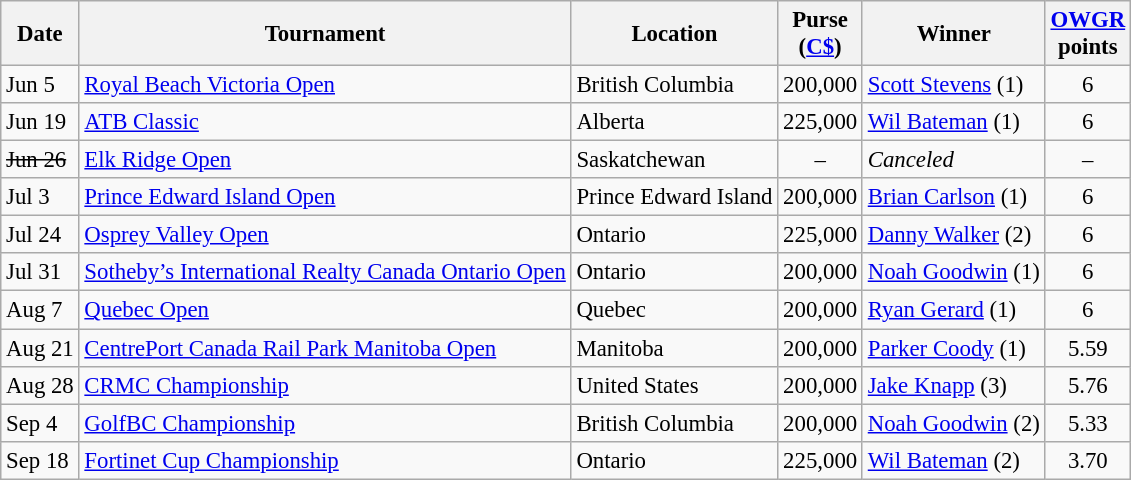<table class="wikitable" style="font-size:95%">
<tr>
<th>Date</th>
<th>Tournament</th>
<th>Location</th>
<th>Purse<br>(<a href='#'>C$</a>)</th>
<th>Winner</th>
<th><a href='#'>OWGR</a><br>points</th>
</tr>
<tr>
<td>Jun 5</td>
<td><a href='#'>Royal Beach Victoria Open</a></td>
<td>British Columbia</td>
<td align=right>200,000</td>
<td> <a href='#'>Scott Stevens</a> (1)</td>
<td align=center>6</td>
</tr>
<tr>
<td>Jun 19</td>
<td><a href='#'>ATB Classic</a></td>
<td>Alberta</td>
<td align=right>225,000</td>
<td> <a href='#'>Wil Bateman</a> (1)</td>
<td align=center>6</td>
</tr>
<tr>
<td><s>Jun 26</s></td>
<td><a href='#'>Elk Ridge Open</a></td>
<td>Saskatchewan</td>
<td align=center>–</td>
<td><em>Canceled</em></td>
<td align=center>–</td>
</tr>
<tr>
<td>Jul 3</td>
<td><a href='#'>Prince Edward Island Open</a></td>
<td>Prince Edward Island</td>
<td align=right>200,000</td>
<td> <a href='#'>Brian Carlson</a> (1)</td>
<td align=center>6</td>
</tr>
<tr>
<td>Jul 24</td>
<td><a href='#'>Osprey Valley Open</a></td>
<td>Ontario</td>
<td align=right>225,000</td>
<td> <a href='#'>Danny Walker</a> (2)</td>
<td align=center>6</td>
</tr>
<tr>
<td>Jul 31</td>
<td><a href='#'>Sotheby’s International Realty Canada Ontario Open</a></td>
<td>Ontario</td>
<td align=right>200,000</td>
<td> <a href='#'>Noah Goodwin</a> (1)</td>
<td align=center>6</td>
</tr>
<tr>
<td>Aug 7</td>
<td><a href='#'>Quebec Open</a></td>
<td>Quebec</td>
<td align=right>200,000</td>
<td> <a href='#'>Ryan Gerard</a> (1)</td>
<td align=center>6</td>
</tr>
<tr>
<td>Aug 21</td>
<td><a href='#'>CentrePort Canada Rail Park Manitoba Open</a></td>
<td>Manitoba</td>
<td align=right>200,000</td>
<td> <a href='#'>Parker Coody</a> (1)</td>
<td align=center>5.59</td>
</tr>
<tr>
<td>Aug 28</td>
<td><a href='#'>CRMC Championship</a></td>
<td>United States</td>
<td align=right>200,000</td>
<td> <a href='#'>Jake Knapp</a> (3)</td>
<td align=center>5.76</td>
</tr>
<tr>
<td>Sep 4</td>
<td><a href='#'>GolfBC Championship</a></td>
<td>British Columbia</td>
<td align=right>200,000</td>
<td> <a href='#'>Noah Goodwin</a> (2)</td>
<td align=center>5.33</td>
</tr>
<tr>
<td>Sep 18</td>
<td><a href='#'>Fortinet Cup Championship</a></td>
<td>Ontario</td>
<td align=right>225,000</td>
<td> <a href='#'>Wil Bateman</a> (2)</td>
<td align=center>3.70</td>
</tr>
</table>
